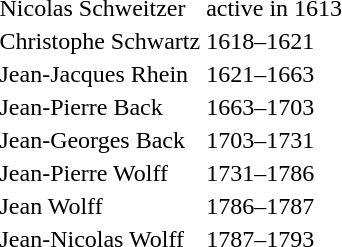<table>
<tr>
<td>Nicolas Schweitzer</td>
<td>active in 1613</td>
</tr>
<tr>
<td>Christophe Schwartz</td>
<td>1618–1621</td>
</tr>
<tr>
<td>Jean-Jacques Rhein</td>
<td>1621–1663</td>
</tr>
<tr>
<td>Jean-Pierre Back</td>
<td>1663–1703</td>
</tr>
<tr>
<td>Jean-Georges Back</td>
<td>1703–1731</td>
</tr>
<tr>
<td>Jean-Pierre Wolff</td>
<td>1731–1786</td>
</tr>
<tr>
<td>Jean Wolff</td>
<td>1786–1787</td>
</tr>
<tr>
<td>Jean-Nicolas Wolff</td>
<td>1787–1793</td>
</tr>
</table>
